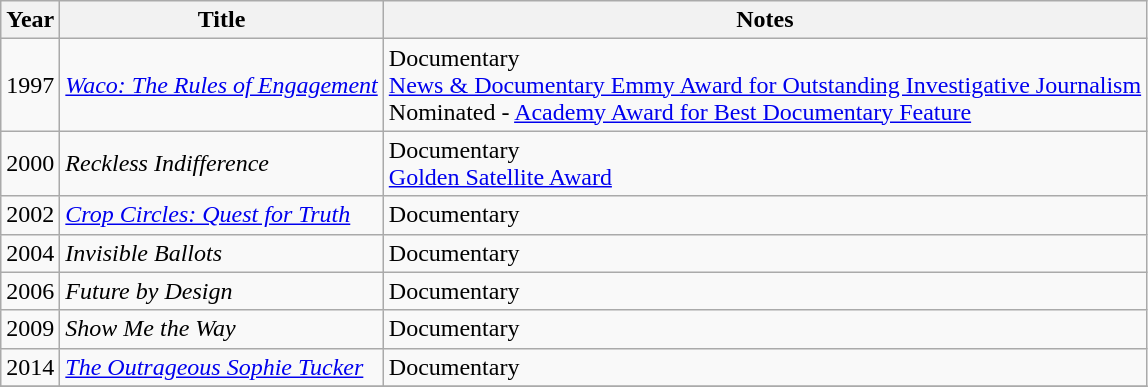<table class="wikitable sortable">
<tr>
<th>Year</th>
<th>Title</th>
<th class=unsortable>Notes</th>
</tr>
<tr>
<td>1997</td>
<td><em><a href='#'>Waco: The Rules of Engagement</a></em></td>
<td>Documentary<br><a href='#'>News & Documentary Emmy Award for Outstanding Investigative Journalism</a><br>Nominated - <a href='#'>Academy Award for Best Documentary Feature</a></td>
</tr>
<tr>
<td>2000</td>
<td><em>Reckless Indifference</em></td>
<td>Documentary<br><a href='#'>Golden Satellite Award</a></td>
</tr>
<tr>
<td>2002</td>
<td><em><a href='#'>Crop Circles: Quest for Truth</a></em></td>
<td>Documentary</td>
</tr>
<tr>
<td>2004</td>
<td><em>Invisible Ballots</em></td>
<td>Documentary</td>
</tr>
<tr>
<td>2006</td>
<td><em>Future by Design</em></td>
<td>Documentary</td>
</tr>
<tr>
<td>2009</td>
<td><em>Show Me the Way</em></td>
<td>Documentary</td>
</tr>
<tr>
<td>2014</td>
<td><em><a href='#'>The Outrageous Sophie Tucker</a></em></td>
<td>Documentary</td>
</tr>
<tr>
</tr>
</table>
